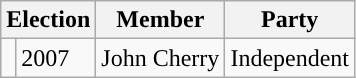<table class="wikitable">
<tr>
<th colspan="2">Election</th>
<th>Member</th>
<th>Party</th>
</tr>
<tr>
<td style="background-color: "></td>
<td>2007</td>
<td>John Cherry</td>
<td>Independent</td>
</tr>
</table>
